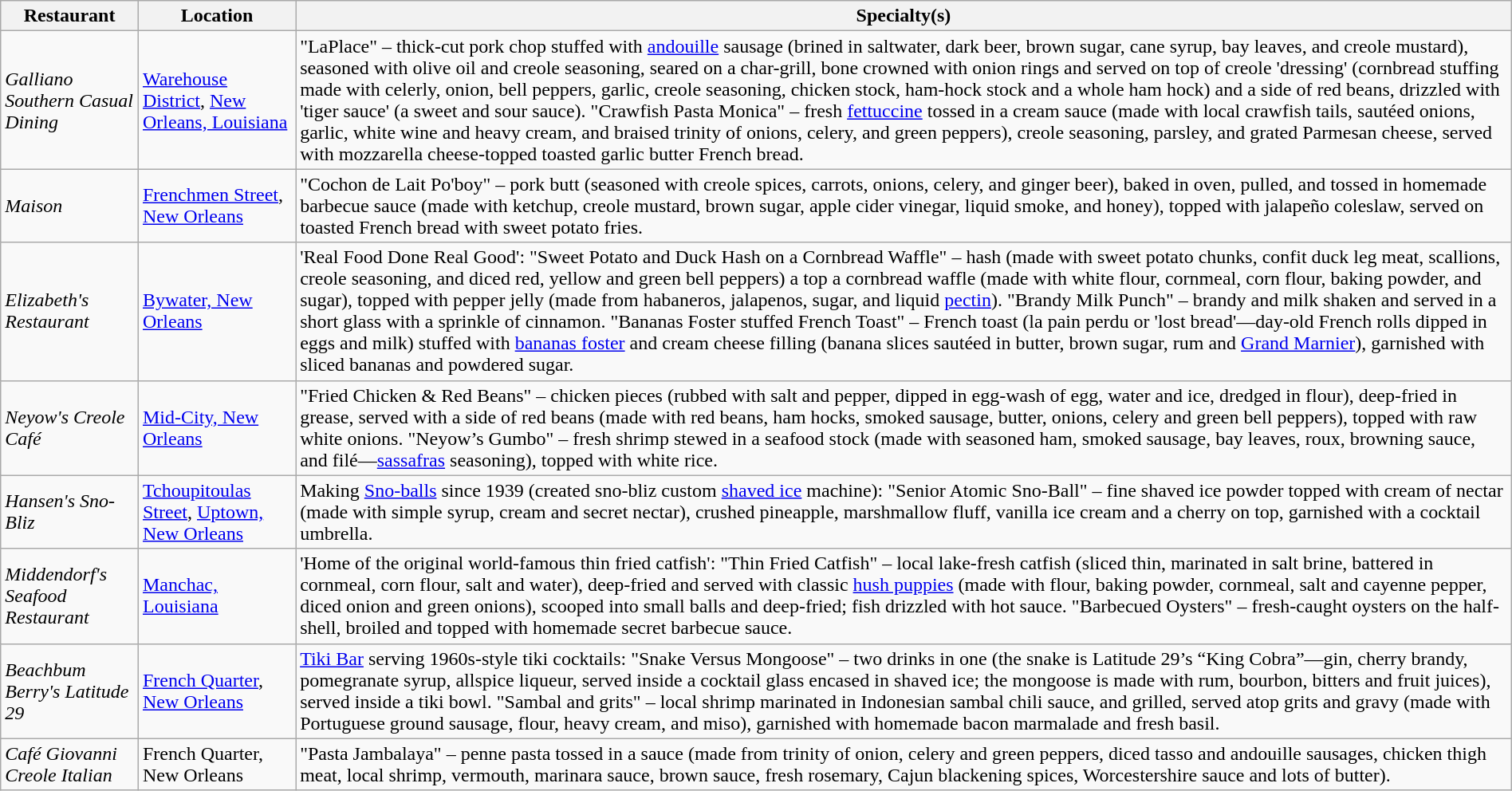<table class="wikitable" style="width:100%;">
<tr>
<th>Restaurant</th>
<th>Location</th>
<th>Specialty(s)</th>
</tr>
<tr>
<td><em>Galliano Southern Casual Dining</em></td>
<td><a href='#'>Warehouse District</a>, <a href='#'>New Orleans, Louisiana</a></td>
<td>"LaPlace" –  thick-cut pork chop stuffed with <a href='#'>andouille</a> sausage (brined in saltwater, dark beer, brown sugar, cane syrup, bay leaves, and creole mustard), seasoned with olive oil and creole seasoning, seared on a char-grill, bone crowned with onion rings and served on top of creole 'dressing' (cornbread stuffing made with celerly, onion, bell peppers, garlic, creole seasoning, chicken stock, ham-hock stock and a whole ham hock) and a side of red beans, drizzled with 'tiger sauce' (a sweet and sour sauce). "Crawfish Pasta Monica" – fresh <a href='#'>fettuccine</a> tossed in a cream sauce (made with local crawfish tails, sautéed onions, garlic, white wine and heavy cream, and braised trinity of onions, celery, and green peppers), creole seasoning, parsley, and grated Parmesan cheese, served with mozzarella cheese-topped toasted garlic butter French bread.</td>
</tr>
<tr>
<td><em>Maison</em></td>
<td><a href='#'>Frenchmen Street</a>, <a href='#'>New Orleans</a></td>
<td>"Cochon de Lait Po'boy" – pork butt (seasoned with creole spices, carrots, onions, celery, and ginger beer), baked in oven, pulled, and tossed in homemade barbecue sauce (made with ketchup, creole mustard, brown sugar, apple cider vinegar, liquid smoke, and honey), topped with jalapeño coleslaw, served on toasted French bread with sweet potato fries.</td>
</tr>
<tr>
<td><em>Elizabeth's Restaurant</em></td>
<td><a href='#'>Bywater, New Orleans</a></td>
<td>'Real Food Done Real Good': "Sweet Potato and Duck Hash on a Cornbread Waffle" – hash (made with sweet potato chunks, confit duck leg meat, scallions, creole seasoning, and diced red, yellow and green bell peppers) a top a cornbread waffle (made with white flour, cornmeal, corn flour, baking powder, and sugar), topped with pepper jelly (made from habaneros, jalapenos, sugar, and liquid <a href='#'>pectin</a>). "Brandy Milk Punch" – brandy and milk shaken and served in a short glass with a sprinkle of cinnamon. "Bananas Foster stuffed French Toast" – French toast (la pain perdu or 'lost bread'—day-old French rolls dipped in eggs and milk) stuffed with <a href='#'>bananas foster</a> and cream cheese filling (banana slices sautéed in butter, brown sugar, rum and <a href='#'>Grand Marnier</a>), garnished with sliced bananas and powdered sugar.</td>
</tr>
<tr>
<td><em>Neyow's Creole Café</em></td>
<td><a href='#'>Mid-City, New Orleans</a></td>
<td>"Fried Chicken & Red Beans" – chicken pieces (rubbed with salt and pepper, dipped in egg-wash of egg, water and ice, dredged in flour), deep-fried in grease, served with a side of red beans (made with red beans, ham hocks, smoked sausage, butter, onions, celery and green bell peppers), topped with raw white onions. "Neyow’s Gumbo" – fresh shrimp stewed in a seafood stock (made with seasoned ham, smoked sausage, bay leaves, roux, browning sauce, and filé—<a href='#'>sassafras</a> seasoning), topped with white rice.</td>
</tr>
<tr>
<td><em>Hansen's Sno-Bliz</em></td>
<td><a href='#'>Tchoupitoulas Street</a>, <a href='#'>Uptown, New Orleans</a></td>
<td>Making <a href='#'>Sno-balls</a> since 1939 (created sno-bliz custom <a href='#'>shaved ice</a> machine): "Senior Atomic Sno-Ball" – fine shaved ice powder topped with cream of nectar (made with simple syrup, cream and secret nectar), crushed pineapple, marshmallow fluff, vanilla ice cream and a cherry on top, garnished with a cocktail umbrella.</td>
</tr>
<tr>
<td><em>Middendorf's Seafood Restaurant</em></td>
<td><a href='#'>Manchac, Louisiana</a></td>
<td>'Home of the original world-famous thin fried catfish': "Thin Fried Catfish" – local lake-fresh catfish (sliced thin, marinated in salt brine, battered in cornmeal, corn flour, salt and water), deep-fried and served with classic <a href='#'>hush puppies</a> (made with flour, baking powder, cornmeal, salt and cayenne pepper, diced onion and green onions), scooped into small balls and deep-fried; fish drizzled with hot sauce. "Barbecued Oysters" – fresh-caught oysters on the half-shell, broiled and topped with homemade secret barbecue sauce.</td>
</tr>
<tr>
<td><em>Beachbum Berry's Latitude 29</em></td>
<td><a href='#'>French Quarter</a>, <a href='#'>New Orleans</a></td>
<td><a href='#'>Tiki Bar</a> serving 1960s-style tiki cocktails: "Snake Versus Mongoose" – two drinks in one (the snake is Latitude 29’s “King Cobra”—gin, cherry brandy, pomegranate syrup, allspice liqueur, served inside a cocktail glass encased in shaved ice; the mongoose is made with rum, bourbon, bitters and fruit juices), served inside a tiki bowl. "Sambal and grits" – local shrimp marinated in Indonesian sambal chili sauce, and grilled, served atop grits and gravy (made with Portuguese ground sausage, flour, heavy cream, and miso), garnished with homemade bacon marmalade and fresh basil.</td>
</tr>
<tr>
<td><em>Café Giovanni Creole Italian</em></td>
<td>French Quarter, New Orleans</td>
<td>"Pasta Jambalaya" – penne pasta tossed in a sauce (made from trinity of onion, celery and green peppers, diced tasso and andouille sausages, chicken thigh meat, local shrimp, vermouth, marinara sauce, brown sauce, fresh rosemary, Cajun blackening spices, Worcestershire sauce and lots of butter).</td>
</tr>
</table>
